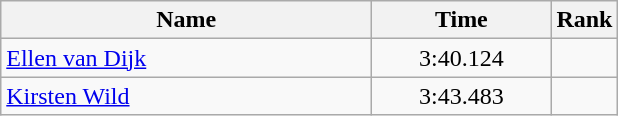<table class="wikitable" style="text-align:center;">
<tr>
<th style="width:15em">Name</th>
<th style="width:7em">Time</th>
<th>Rank</th>
</tr>
<tr>
<td align=left><a href='#'>Ellen van Dijk</a></td>
<td>3:40.124</td>
<td></td>
</tr>
<tr>
<td align=left><a href='#'>Kirsten Wild</a></td>
<td>3:43.483</td>
<td></td>
</tr>
</table>
